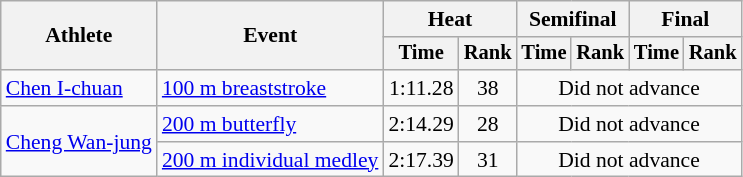<table class=wikitable style="font-size:90%">
<tr>
<th rowspan="2">Athlete</th>
<th rowspan="2">Event</th>
<th colspan="2">Heat</th>
<th colspan="2">Semifinal</th>
<th colspan="2">Final</th>
</tr>
<tr style="font-size:95%">
<th>Time</th>
<th>Rank</th>
<th>Time</th>
<th>Rank</th>
<th>Time</th>
<th>Rank</th>
</tr>
<tr align=center>
<td align=left><a href='#'>Chen I-chuan</a></td>
<td align=left><a href='#'>100 m breaststroke</a></td>
<td>1:11.28</td>
<td>38</td>
<td colspan=4>Did not advance</td>
</tr>
<tr align=center>
<td align=left rowspan=2><a href='#'>Cheng Wan-jung</a></td>
<td align=left><a href='#'>200 m butterfly</a></td>
<td>2:14.29</td>
<td>28</td>
<td colspan=4>Did not advance</td>
</tr>
<tr align=center>
<td align=left><a href='#'>200 m individual medley</a></td>
<td>2:17.39</td>
<td>31</td>
<td colspan=4>Did not advance</td>
</tr>
</table>
